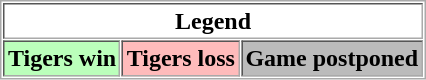<table align="center" border="1" cellpadding="2" cellspacing="1" style="border:1px solid #aaa">
<tr>
<th colspan="3">Legend</th>
</tr>
<tr>
<th bgcolor="bbffbb">Tigers win</th>
<th bgcolor="ffbbbb">Tigers loss</th>
<th bgcolor="bbbbbb">Game postponed</th>
</tr>
</table>
